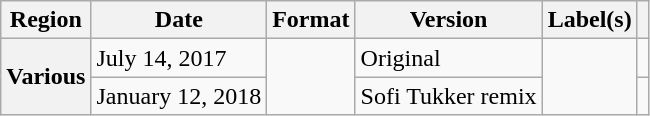<table class="wikitable plainrowheaders">
<tr>
<th scope="col">Region</th>
<th scope="col">Date</th>
<th scope="col">Format</th>
<th scope="col">Version</th>
<th scope="col">Label(s)</th>
<th scope="col"></th>
</tr>
<tr>
<th scope="row" rowspan="2">Various</th>
<td>July 14, 2017</td>
<td rowspan="2"></td>
<td>Original</td>
<td rowspan="2"></td>
<td style="text-align:center;"></td>
</tr>
<tr>
<td>January 12, 2018</td>
<td>Sofi Tukker remix</td>
<td style="text-align:center;"></td>
</tr>
</table>
